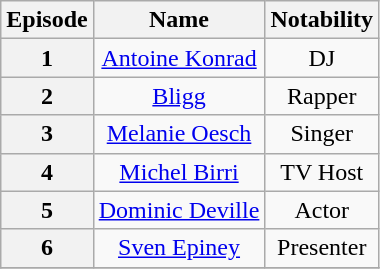<table class="wikitable" style="text-align:center">
<tr>
<th>Episode</th>
<th>Name</th>
<th>Notability</th>
</tr>
<tr>
<th>1</th>
<td><a href='#'>Antoine Konrad</a></td>
<td>DJ</td>
</tr>
<tr>
<th>2</th>
<td><a href='#'>Bligg</a></td>
<td>Rapper</td>
</tr>
<tr>
<th>3</th>
<td><a href='#'>Melanie Oesch</a></td>
<td>Singer</td>
</tr>
<tr>
<th>4</th>
<td><a href='#'>Michel Birri</a></td>
<td>TV Host</td>
</tr>
<tr>
<th>5</th>
<td><a href='#'>Dominic Deville</a></td>
<td>Actor</td>
</tr>
<tr>
<th>6</th>
<td><a href='#'>Sven Epiney</a></td>
<td>Presenter</td>
</tr>
<tr>
</tr>
</table>
